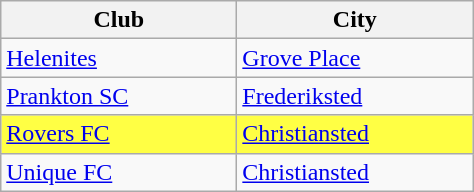<table class="wikitable">
<tr>
<th width="150px">Club</th>
<th width="150px">City</th>
</tr>
<tr>
<td><a href='#'>Helenites</a></td>
<td><a href='#'>Grove Place</a></td>
</tr>
<tr>
<td><a href='#'>Prankton SC</a></td>
<td><a href='#'>Frederiksted</a></td>
</tr>
<tr bgcolor=#ff4>
<td><a href='#'>Rovers FC</a></td>
<td><a href='#'>Christiansted</a></td>
</tr>
<tr>
<td><a href='#'>Unique FC</a></td>
<td><a href='#'>Christiansted</a></td>
</tr>
</table>
